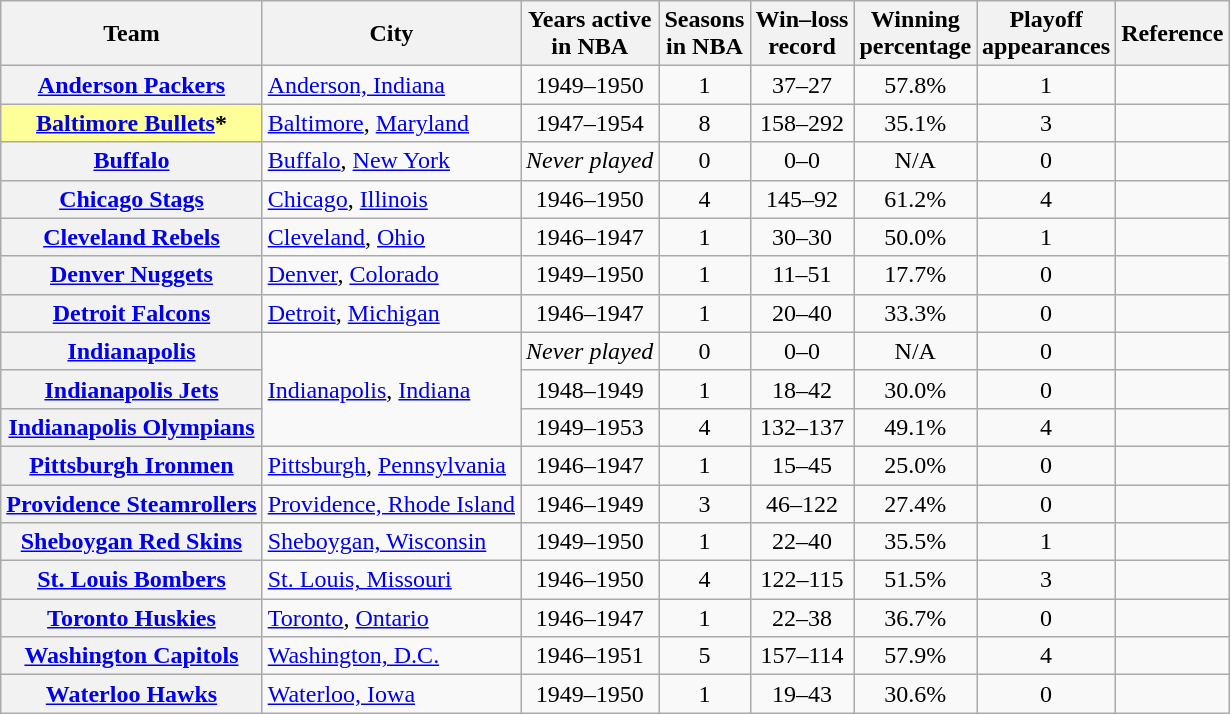<table class="wikitable sortable plainrowheaders">
<tr>
<th scope="col">Team</th>
<th scope="col">City</th>
<th scope="col">Years active<br>in NBA</th>
<th scope="col">Seasons<br>in NBA</th>
<th scope="col">Win–loss<br>record</th>
<th scope="col">Winning<br>percentage</th>
<th scope="col">Playoff<br>appearances</th>
<th scope="col"; class="unsortable">Reference</th>
</tr>
<tr>
<th scope="row"><a href='#'>Anderson Packers</a></th>
<td><a href='#'>Anderson, Indiana</a></td>
<td align="center">1949–1950</td>
<td align="center">1</td>
<td align="center">37–27</td>
<td align="center">57.8%</td>
<td align="center">1</td>
<td align="center"></td>
</tr>
<tr>
<th scope="row" style="background-color:#FFFF99"><a href='#'>Baltimore Bullets</a>*</th>
<td><a href='#'>Baltimore</a>, <a href='#'>Maryland</a></td>
<td align="center">1947–1954</td>
<td align="center">8</td>
<td align="center">158–292</td>
<td align="center">35.1%</td>
<td align="center">3</td>
<td align="center"></td>
</tr>
<tr>
<th scope="row"><a href='#'>Buffalo</a></th>
<td><a href='#'>Buffalo</a>, <a href='#'>New York</a></td>
<td align="center"><em>Never played</em></td>
<td align="center">0</td>
<td align="center">0–0</td>
<td align="center">N/A</td>
<td align="center">0</td>
<td align="center"></td>
</tr>
<tr>
<th scope="row"><a href='#'>Chicago Stags</a></th>
<td><a href='#'>Chicago</a>, <a href='#'>Illinois</a></td>
<td align="center">1946–1950</td>
<td align="center">4</td>
<td align="center">145–92</td>
<td align="center">61.2%</td>
<td align="center">4</td>
<td align="center"></td>
</tr>
<tr>
<th scope="row"><a href='#'>Cleveland Rebels</a></th>
<td><a href='#'>Cleveland</a>, <a href='#'>Ohio</a></td>
<td align="center">1946–1947</td>
<td align="center">1</td>
<td align="center">30–30</td>
<td align="center">50.0%</td>
<td align="center">1</td>
<td align="center"></td>
</tr>
<tr>
<th scope="row"><a href='#'>Denver Nuggets</a></th>
<td><a href='#'>Denver</a>, <a href='#'>Colorado</a></td>
<td align="center">1949–1950</td>
<td align="center">1</td>
<td align="center">11–51</td>
<td align="center">17.7%</td>
<td align="center">0</td>
<td align="center"></td>
</tr>
<tr>
<th scope="row"><a href='#'>Detroit Falcons</a></th>
<td><a href='#'>Detroit</a>, <a href='#'>Michigan</a></td>
<td align="center">1946–1947</td>
<td align="center">1</td>
<td align="center">20–40</td>
<td align="center">33.3%</td>
<td align="center">0</td>
<td align="center"></td>
</tr>
<tr>
<th scope="row"><a href='#'>Indianapolis</a></th>
<td rowspan=3><a href='#'>Indianapolis</a>, <a href='#'>Indiana</a></td>
<td align="center"><em>Never played</em></td>
<td align="center">0</td>
<td align="center">0–0</td>
<td align="center">N/A</td>
<td align="center">0</td>
<td align="center"></td>
</tr>
<tr>
<th scope="row"><a href='#'>Indianapolis Jets</a></th>
<td align="center">1948–1949</td>
<td align="center">1</td>
<td align="center">18–42</td>
<td align="center">30.0%</td>
<td align="center">0</td>
<td align="center"></td>
</tr>
<tr>
<th scope="row"><a href='#'>Indianapolis Olympians</a></th>
<td align="center">1949–1953</td>
<td align="center">4</td>
<td align="center">132–137</td>
<td align="center">49.1%</td>
<td align="center">4</td>
<td align="center"></td>
</tr>
<tr>
<th scope="row"><a href='#'>Pittsburgh Ironmen</a></th>
<td><a href='#'>Pittsburgh</a>, <a href='#'>Pennsylvania</a></td>
<td align="center">1946–1947</td>
<td align="center">1</td>
<td align="center">15–45</td>
<td align="center">25.0%</td>
<td align="center">0</td>
<td align="center"></td>
</tr>
<tr>
<th scope="row"><a href='#'>Providence Steamrollers</a></th>
<td><a href='#'>Providence, Rhode Island</a></td>
<td align="center">1946–1949</td>
<td align="center">3</td>
<td align="center">46–122</td>
<td align="center">27.4%</td>
<td align="center">0</td>
<td align="center"></td>
</tr>
<tr>
<th scope="row"><a href='#'>Sheboygan Red Skins</a></th>
<td><a href='#'>Sheboygan, Wisconsin</a></td>
<td align="center">1949–1950</td>
<td align="center">1</td>
<td align="center">22–40</td>
<td align="center">35.5%</td>
<td align="center">1</td>
<td align="center"></td>
</tr>
<tr>
<th scope="row"><a href='#'>St. Louis Bombers</a></th>
<td><a href='#'>St. Louis, Missouri</a></td>
<td align="center">1946–1950</td>
<td align="center">4</td>
<td align="center">122–115</td>
<td align="center">51.5%</td>
<td align="center">3</td>
<td align="center"></td>
</tr>
<tr>
<th scope="row"><a href='#'>Toronto Huskies</a></th>
<td><a href='#'>Toronto</a>, <a href='#'>Ontario</a></td>
<td align="center">1946–1947</td>
<td align="center">1</td>
<td align="center">22–38</td>
<td align="center">36.7%</td>
<td align="center">0</td>
<td align="center"></td>
</tr>
<tr>
<th scope="row"><a href='#'>Washington Capitols</a></th>
<td><a href='#'>Washington, D.C.</a></td>
<td align="center">1946–1951</td>
<td align="center">5</td>
<td align="center">157–114</td>
<td align="center">57.9%</td>
<td align="center">4</td>
<td align="center"></td>
</tr>
<tr>
<th scope="row"><a href='#'>Waterloo Hawks</a></th>
<td><a href='#'>Waterloo, Iowa</a></td>
<td align="center">1949–1950</td>
<td align="center">1</td>
<td align="center">19–43</td>
<td align="center">30.6%</td>
<td align="center">0</td>
<td align="center"></td>
</tr>
</table>
